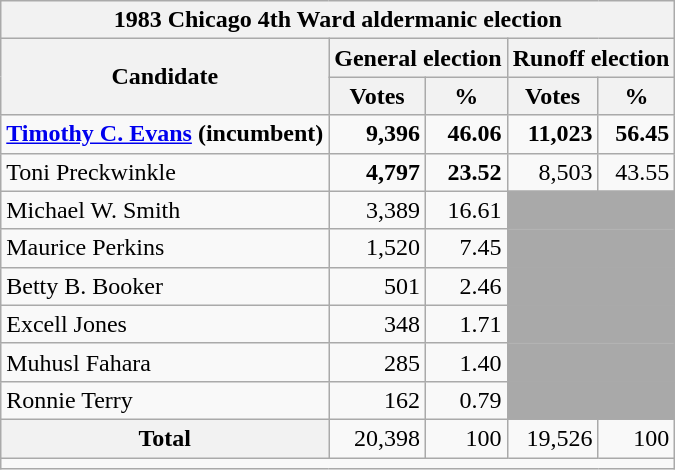<table class=wikitable>
<tr>
<th colspan=5>1983 Chicago 4th Ward aldermanic election</th>
</tr>
<tr>
<th colspan=1 rowspan=2>Candidate</th>
<th colspan=2><strong>General election</strong></th>
<th colspan=2><strong>Runoff election</strong></th>
</tr>
<tr>
<th>Votes</th>
<th>%</th>
<th>Votes</th>
<th>%</th>
</tr>
<tr>
<td><strong><a href='#'>Timothy C. Evans</a> (incumbent)</strong></td>
<td align="right"><strong>9,396</strong></td>
<td align="right"><strong>46.06</strong></td>
<td align="right"><strong>11,023</strong></td>
<td align="right"><strong>56.45</strong></td>
</tr>
<tr>
<td>Toni Preckwinkle</td>
<td align="right"><strong>4,797</strong></td>
<td align="right"><strong>23.52</strong></td>
<td align="right">8,503</td>
<td align="right">43.55</td>
</tr>
<tr>
<td>Michael W. Smith</td>
<td align="right">3,389</td>
<td align="right">16.61</td>
<td colspan=2 bgcolor=darkgray></td>
</tr>
<tr>
<td>Maurice Perkins</td>
<td align="right">1,520</td>
<td align="right">7.45</td>
<td colspan=2 bgcolor=darkgray></td>
</tr>
<tr>
<td>Betty B. Booker</td>
<td align="right">501</td>
<td align="right">2.46</td>
<td colspan=2 bgcolor=darkgray></td>
</tr>
<tr>
<td>Excell Jones</td>
<td align="right">348</td>
<td align="right">1.71</td>
<td colspan=2 bgcolor=darkgray></td>
</tr>
<tr>
<td>Muhusl Fahara</td>
<td align="right">285</td>
<td align="right">1.40</td>
<td colspan=2 bgcolor=darkgray></td>
</tr>
<tr>
<td>Ronnie Terry</td>
<td align="right">162</td>
<td align="right">0.79</td>
<td colspan=2 bgcolor=darkgray></td>
</tr>
<tr>
<th><strong>Total</strong></th>
<td align="right">20,398</td>
<td align="right">100</td>
<td align="right">19,526</td>
<td align="right">100</td>
</tr>
<tr>
<td colspan=5></td>
</tr>
</table>
